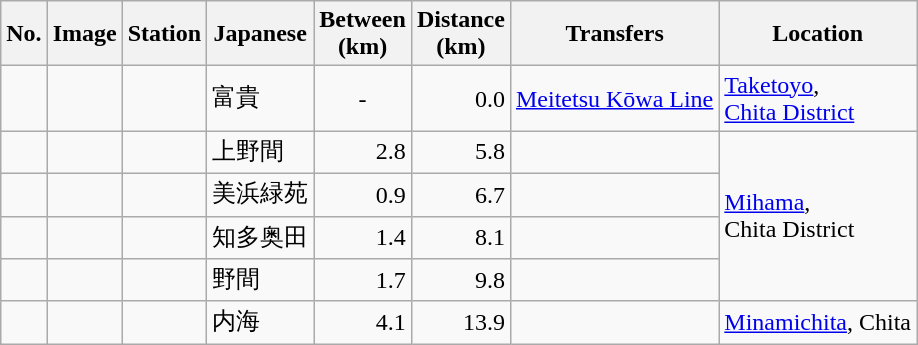<table class="wikitable" rules="all" style="text-align: center;">
<tr>
<th>No.</th>
<th>Image</th>
<th>Station</th>
<th>Japanese</th>
<th style="width: 2.5em;">Between (km)</th>
<th style="width: 2.5em;">Distance (km)</th>
<th>Transfers</th>
<th>Location</th>
</tr>
<tr>
<td></td>
<td></td>
<td style="text-align: left;"></td>
<td style="text-align: left;">富貴</td>
<td style="text-align: center;">-</td>
<td style="text-align: right;">0.0</td>
<td style="text-align: left;"><a href='#'>Meitetsu Kōwa Line</a></td>
<td style="text-align: left;"><a href='#'>Taketoyo</a>,<br><a href='#'>Chita District</a></td>
</tr>
<tr>
<td></td>
<td></td>
<td style="text-align: left;"></td>
<td style="text-align: left;">上野間</td>
<td style="text-align: right;">2.8</td>
<td style="text-align: right;">5.8</td>
<td> </td>
<td style="text-align: left;" rowspan="4"><a href='#'>Mihama</a>,<br>Chita District</td>
</tr>
<tr>
<td></td>
<td></td>
<td style="text-align: left;"></td>
<td style="text-align: left;">美浜緑苑</td>
<td style="text-align: right;">0.9</td>
<td style="text-align: right;">6.7</td>
<td> </td>
</tr>
<tr>
<td></td>
<td></td>
<td style="text-align: left;"></td>
<td style="text-align: left;">知多奥田</td>
<td style="text-align: right;">1.4</td>
<td style="text-align: right;">8.1</td>
<td> </td>
</tr>
<tr>
<td></td>
<td></td>
<td style="text-align: left;"></td>
<td style="text-align: left;">野間</td>
<td style="text-align: right;">1.7</td>
<td style="text-align: right;">9.8</td>
<td> </td>
</tr>
<tr>
<td></td>
<td></td>
<td style="text-align: left;"></td>
<td style="text-align: left;">内海</td>
<td style="text-align: right;">4.1</td>
<td style="text-align: right;">13.9</td>
<td> </td>
<td style="text-align: left;"><a href='#'>Minamichita</a>, Chita</td>
</tr>
</table>
